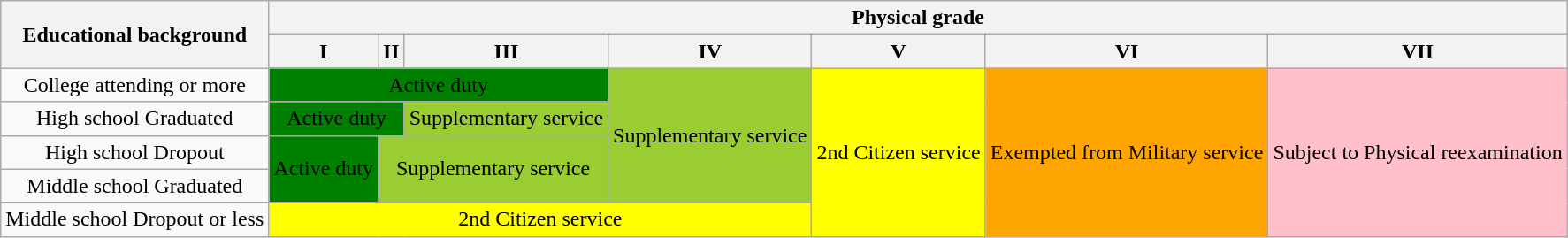<table class="wikitable">
<tr>
<th rowspan="2">Educational background</th>
<th colspan="7">Physical grade</th>
</tr>
<tr>
<th>I</th>
<th>II</th>
<th>III</th>
<th>IV</th>
<th>V</th>
<th>VI</th>
<th>VII</th>
</tr>
<tr>
<td div style="text-align:center">College attending or more</td>
<td colspan="3" div style="background:green; text-align:center;">Active duty</td>
<td rowspan="4" div style="background:yellowgreen; text-align:center;">Supplementary service</td>
<td style="text-align:center; background:yellow;" rowspan="5" div>2nd Citizen service</td>
<td rowspan="5" div style="background:orange; text-align:center;">Exempted from Military service</td>
<td rowspan="5" div style="background:pink; text-align:center;">Subject to Physical reexamination</td>
</tr>
<tr>
<td div style="text-align:center">High school Graduated</td>
<td colspan="2" div style="background:green; text-align:center;">Active duty</td>
<td div style="background:yellowgreen; text-align:center;">Supplementary service</td>
</tr>
<tr>
<td div style="text-align:center">High school Dropout</td>
<td rowspan="2" div style="background:green; text-align:center;">Active duty</td>
<td colspan="2" rowspan="2" div style="background:yellowgreen; text-align:center;">Supplementary service</td>
</tr>
<tr>
<td div style="text-align:center">Middle school Graduated</td>
</tr>
<tr>
<td div style="text-align:center">Middle school Dropout or less</td>
<td style="text-align:center; background:yellow;" colspan="4" div>2nd Citizen service</td>
</tr>
</table>
